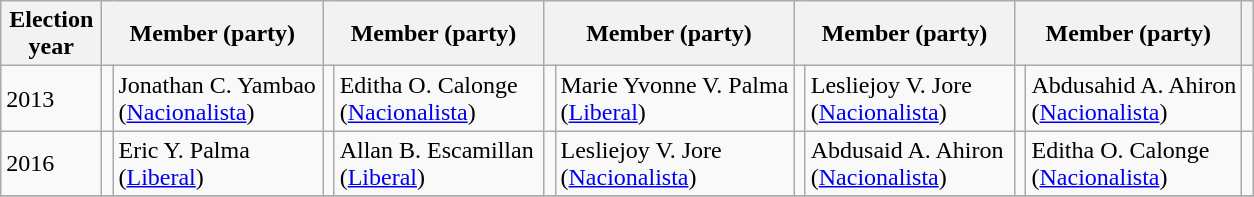<table class=wikitable>
<tr>
<th width=60px>Election<br>year</th>
<th colspan=2 width=140px>Member (party)</th>
<th colspan=2 width=140px>Member (party)</th>
<th colspan=2 width=140px>Member (party)</th>
<th colspan=2 width=140px>Member (party)</th>
<th colspan=2 width=140px>Member (party)</th>
<th !></th>
</tr>
<tr>
<td>2013</td>
<td bgcolor=></td>
<td>Jonathan C. Yambao<br>(<a href='#'>Nacionalista</a>)</td>
<td bgcolor=></td>
<td>Editha O. Calonge<br>(<a href='#'>Nacionalista</a>)</td>
<td bgcolor=></td>
<td>Marie Yvonne V. Palma<br>(<a href='#'>Liberal</a>)</td>
<td bgcolor=></td>
<td>Lesliejoy V. Jore<br>(<a href='#'>Nacionalista</a>)</td>
<td bgcolor=></td>
<td>Abdusahid A. Ahiron<br>(<a href='#'>Nacionalista</a>)</td>
<td></td>
</tr>
<tr>
<td>2016</td>
<td bgcolor=></td>
<td>Eric Y. Palma<br>(<a href='#'>Liberal</a>)</td>
<td bgcolor=></td>
<td>Allan B. Escamillan<br>(<a href='#'>Liberal</a>)</td>
<td bgcolor=></td>
<td>Lesliejoy V. Jore<br>(<a href='#'>Nacionalista</a>)</td>
<td bgcolor=></td>
<td>Abdusaid A. Ahiron<br>(<a href='#'>Nacionalista</a>)</td>
<td bgcolor=></td>
<td>Editha O. Calonge<br>(<a href='#'>Nacionalista</a>)</td>
<td></td>
</tr>
<tr>
</tr>
</table>
